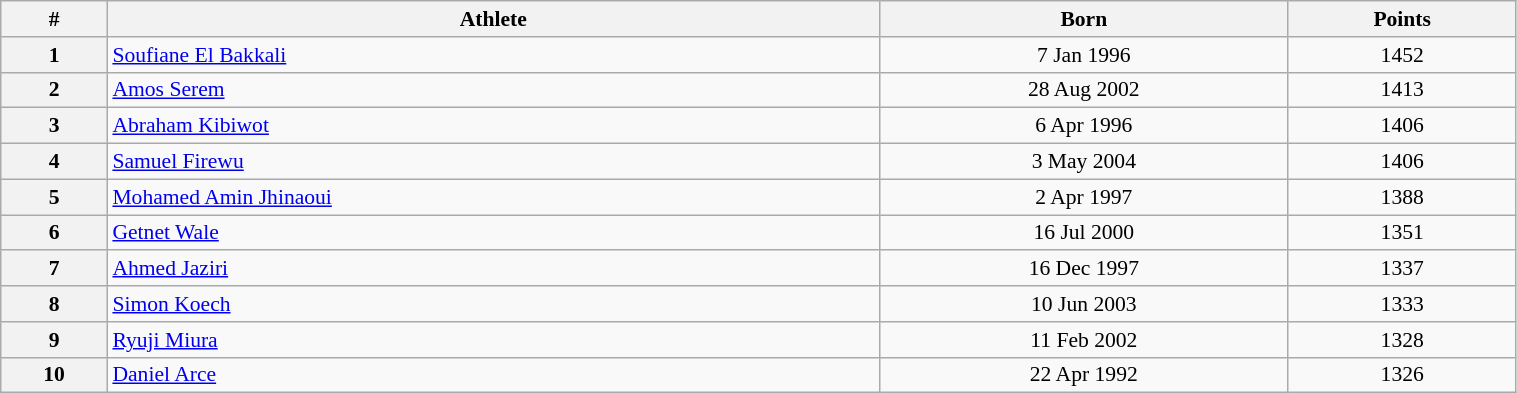<table class="wikitable" width=80% style="font-size:90%; text-align:center;">
<tr>
<th>#</th>
<th>Athlete</th>
<th>Born</th>
<th>Points</th>
</tr>
<tr>
<th>1</th>
<td align=left> <a href='#'>Soufiane El Bakkali</a></td>
<td>7 Jan 1996</td>
<td>1452</td>
</tr>
<tr>
<th>2</th>
<td align=left> <a href='#'>Amos Serem</a></td>
<td>28 Aug 2002</td>
<td>1413</td>
</tr>
<tr>
<th>3</th>
<td align=left> <a href='#'>Abraham Kibiwot</a></td>
<td>6 Apr 1996</td>
<td>1406</td>
</tr>
<tr>
<th>4</th>
<td align=left> <a href='#'>Samuel Firewu</a></td>
<td>3 May 2004</td>
<td>1406</td>
</tr>
<tr>
<th>5</th>
<td align=left> <a href='#'>Mohamed Amin Jhinaoui</a></td>
<td>2 Apr 1997</td>
<td>1388</td>
</tr>
<tr>
<th>6</th>
<td align=left> <a href='#'>Getnet Wale</a></td>
<td>16 Jul 2000</td>
<td>1351</td>
</tr>
<tr>
<th>7</th>
<td align=left> <a href='#'>Ahmed Jaziri</a></td>
<td>16 Dec 1997</td>
<td>1337</td>
</tr>
<tr>
<th>8</th>
<td align=left> <a href='#'>Simon Koech</a></td>
<td>10 Jun 2003</td>
<td>1333</td>
</tr>
<tr>
<th>9</th>
<td align=left> <a href='#'>Ryuji Miura</a></td>
<td>11 Feb 2002</td>
<td>1328</td>
</tr>
<tr>
<th>10</th>
<td align=left> <a href='#'>Daniel Arce</a></td>
<td>22 Apr 1992</td>
<td>1326</td>
</tr>
</table>
